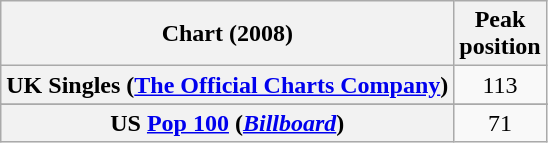<table class="wikitable sortable plainrowheaders" style="text-align:center;">
<tr>
<th scope="col">Chart (2008)</th>
<th scope="col">Peak<br>position</th>
</tr>
<tr>
<th scope="row">UK Singles (<a href='#'>The Official Charts Company</a>)</th>
<td>113</td>
</tr>
<tr>
</tr>
<tr>
</tr>
<tr>
<th scope="row">US <a href='#'>Pop 100</a> (<a href='#'><em>Billboard</em></a>)</th>
<td>71</td>
</tr>
</table>
